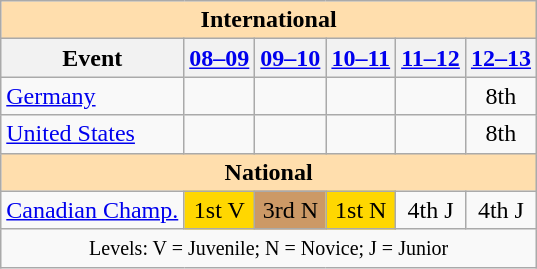<table class="wikitable" style="text-align:center">
<tr>
<th style="background-color: #ffdead; " colspan=6 align=center>International</th>
</tr>
<tr>
<th>Event</th>
<th><a href='#'>08–09</a></th>
<th><a href='#'>09–10</a></th>
<th><a href='#'>10–11</a></th>
<th><a href='#'>11–12</a></th>
<th><a href='#'>12–13</a></th>
</tr>
<tr>
<td align=left> <a href='#'>Germany</a></td>
<td></td>
<td></td>
<td></td>
<td></td>
<td>8th</td>
</tr>
<tr>
<td align=left> <a href='#'>United States</a></td>
<td></td>
<td></td>
<td></td>
<td></td>
<td>8th</td>
</tr>
<tr>
<th style="background-color: #ffdead; " colspan=6 align=center>National</th>
</tr>
<tr>
<td align=left><a href='#'>Canadian Champ.</a></td>
<td bgcolor=gold>1st V</td>
<td bgcolor=cc9966>3rd N</td>
<td bgcolor=gold>1st N</td>
<td>4th J</td>
<td>4th J</td>
</tr>
<tr>
<td colspan=6 align=center><small> Levels: V = Juvenile; N = Novice; J = Junior </small></td>
</tr>
</table>
